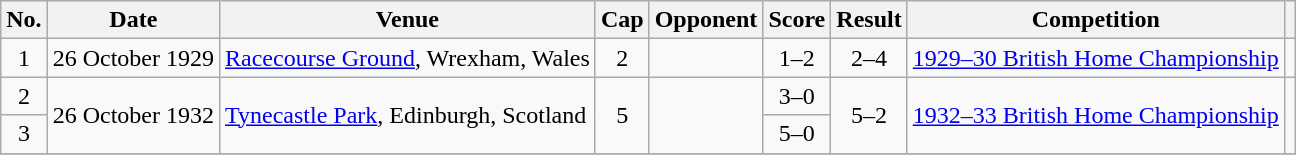<table class="wikitable sortable">
<tr>
<th scope="col">No.</th>
<th scope="col">Date</th>
<th scope="col">Venue</th>
<th scope="col">Cap</th>
<th scope="col">Opponent</th>
<th scope="col">Score</th>
<th scope="col">Result</th>
<th scope="col">Competition</th>
<th scope="col" class="unsortable"></th>
</tr>
<tr>
<td style="text-align: center;">1</td>
<td>26 October 1929</td>
<td><a href='#'>Racecourse Ground</a>, Wrexham, Wales</td>
<td style="text-align: center;">2</td>
<td></td>
<td style="text-align: center;">1–2</td>
<td style="text-align: center;">2–4</td>
<td><a href='#'>1929–30 British Home Championship</a></td>
<td style="text-align: center;"></td>
</tr>
<tr>
<td style="text-align: center;">2</td>
<td rowspan="2">26 October 1932</td>
<td rowspan="2"><a href='#'>Tynecastle Park</a>, Edinburgh, Scotland</td>
<td rowspan="2" style="text-align: center;">5</td>
<td rowspan="2"></td>
<td style="text-align: center;">3–0</td>
<td rowspan="2" style="text-align: center;">5–2</td>
<td rowspan="2"><a href='#'>1932–33 British Home Championship</a></td>
<td rowspan="2" style="text-align: center;"></td>
</tr>
<tr>
<td style="text-align: center;">3</td>
<td style="text-align: center;">5–0</td>
</tr>
<tr>
</tr>
</table>
